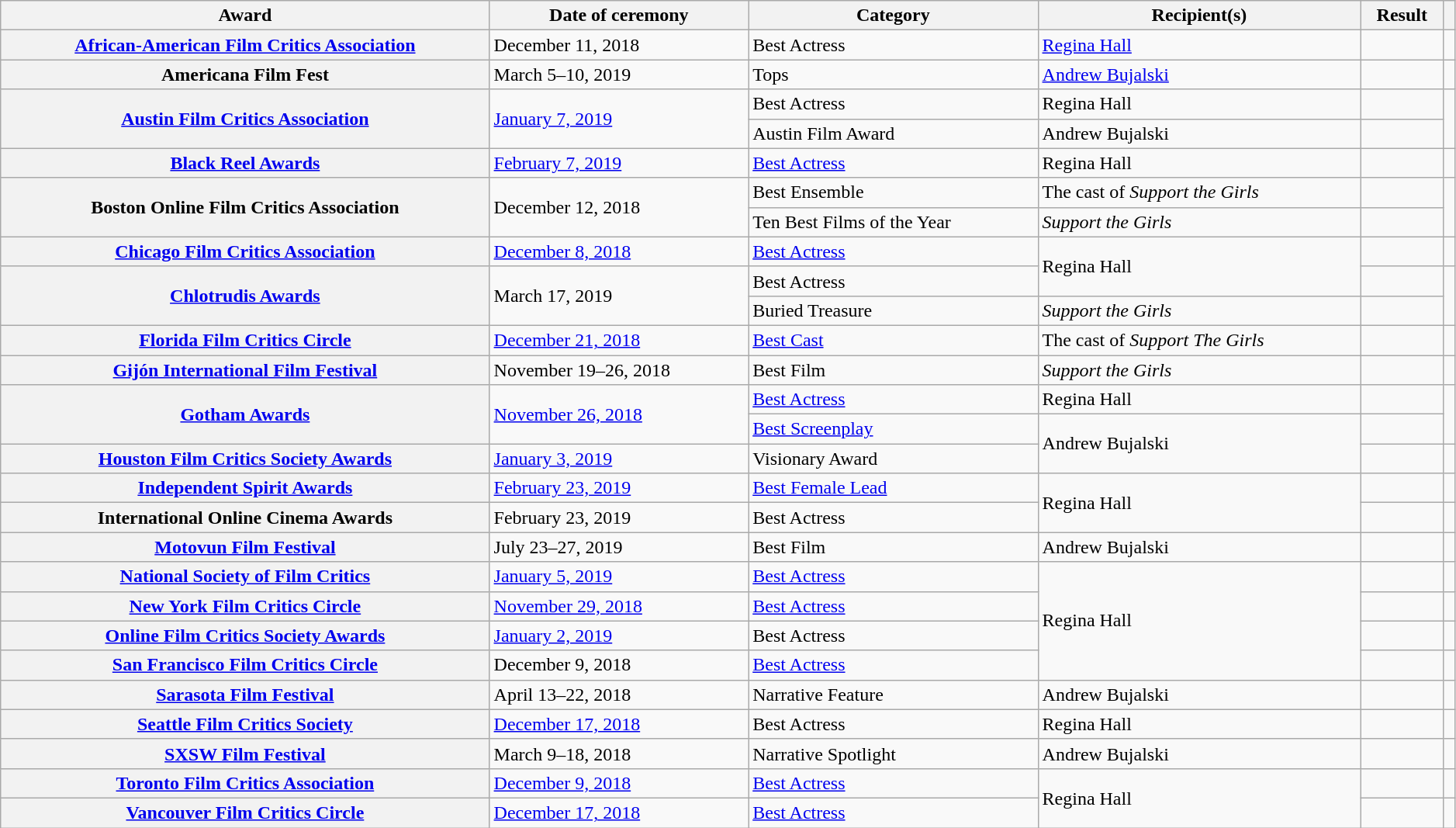<table class="wikitable sortable" style="width: 99%">
<tr>
<th scope="col">Award</th>
<th scope="col">Date of ceremony</th>
<th scope="col">Category</th>
<th scope="col">Recipient(s)</th>
<th scope="col">Result</th>
<th scope="col" class="unsortable"></th>
</tr>
<tr>
<th><a href='#'>African-American Film Critics Association</a></th>
<td>December 11, 2018</td>
<td African-American Film Critics Association Award for Best Actress>Best Actress</td>
<td><a href='#'>Regina Hall</a></td>
<td></td>
<td></td>
</tr>
<tr>
<th>Americana Film Fest</th>
<td>March 5–10, 2019</td>
<td>Tops</td>
<td><a href='#'>Andrew Bujalski</a></td>
<td></td>
<td></td>
</tr>
<tr>
<th rowspan="2"><a href='#'>Austin Film Critics Association</a></th>
<td rowspan="2"><a href='#'>January 7, 2019</a></td>
<td>Best Actress</td>
<td>Regina Hall</td>
<td></td>
<td rowspan="2" style="text-align:center;"></td>
</tr>
<tr>
<td>Austin Film Award</td>
<td>Andrew Bujalski</td>
<td></td>
</tr>
<tr>
<th><a href='#'>Black Reel Awards</a></th>
<td><a href='#'>February 7, 2019</a></td>
<td><a href='#'>Best Actress</a></td>
<td>Regina Hall</td>
<td></td>
<td></td>
</tr>
<tr>
<th rowspan="2">Boston Online Film Critics Association</th>
<td rowspan="2">December 12, 2018</td>
<td>Best Ensemble</td>
<td>The cast of <em>Support the Girls</em></td>
<td></td>
<td rowspan="2" style="text-align:center;"></td>
</tr>
<tr>
<td>Ten Best Films of the Year</td>
<td><em>Support the Girls</em></td>
<td></td>
</tr>
<tr>
<th><a href='#'>Chicago Film Critics Association</a></th>
<td><a href='#'>December 8, 2018</a></td>
<td><a href='#'>Best Actress</a></td>
<td rowspan="2">Regina Hall</td>
<td></td>
<td></td>
</tr>
<tr>
<th rowspan="2"><a href='#'>Chlotrudis Awards</a></th>
<td rowspan="2">March 17, 2019</td>
<td>Best Actress</td>
<td></td>
<td rowspan="2" style="text-align:center;"></td>
</tr>
<tr>
<td>Buried Treasure</td>
<td><em>Support the Girls</em></td>
<td></td>
</tr>
<tr>
<th><a href='#'>Florida Film Critics Circle</a></th>
<td><a href='#'>December 21, 2018</a></td>
<td><a href='#'>Best Cast</a></td>
<td>The cast of <em>Support The Girls</em></td>
<td></td>
<td></td>
</tr>
<tr>
<th><a href='#'>Gijón International Film Festival</a></th>
<td>November 19–26, 2018</td>
<td>Best Film</td>
<td><em>Support the Girls</em></td>
<td></td>
<td></td>
</tr>
<tr>
<th rowspan="2"><a href='#'>Gotham Awards</a></th>
<td rowspan="2"><a href='#'>November 26, 2018</a></td>
<td><a href='#'>Best Actress</a></td>
<td>Regina Hall</td>
<td></td>
<td rowspan="2" style="text-align:center;"></td>
</tr>
<tr>
<td><a href='#'>Best Screenplay</a></td>
<td rowspan="2">Andrew Bujalski</td>
<td></td>
</tr>
<tr>
<th><a href='#'>Houston Film Critics Society Awards</a></th>
<td><a href='#'>January 3, 2019</a></td>
<td>Visionary Award</td>
<td></td>
<td style="text-align:center;"></td>
</tr>
<tr>
<th><a href='#'>Independent Spirit Awards</a></th>
<td><a href='#'>February 23, 2019</a></td>
<td><a href='#'>Best Female Lead</a></td>
<td rowspan="2">Regina Hall</td>
<td></td>
<td style="text-align:center;"></td>
</tr>
<tr>
<th>International Online Cinema Awards</th>
<td>February 23, 2019</td>
<td>Best Actress</td>
<td></td>
<td style="text-align:center;"></td>
</tr>
<tr>
<th><a href='#'>Motovun Film Festival</a></th>
<td>July 23–27, 2019</td>
<td>Best Film</td>
<td>Andrew Bujalski</td>
<td></td>
<td></td>
</tr>
<tr>
<th scope="row" rowspan="1"><a href='#'>National Society of Film Critics</a></th>
<td rowspan="1"><a href='#'>January 5, 2019</a></td>
<td><a href='#'>Best Actress</a></td>
<td rowspan="4">Regina Hall</td>
<td></td>
<td style="text-align:center;"></td>
</tr>
<tr>
<th scope="row" rowspan="1"><a href='#'>New York Film Critics Circle</a></th>
<td rowspan="1"><a href='#'>November 29, 2018</a></td>
<td><a href='#'>Best Actress</a></td>
<td></td>
<td rowspan="1" style="text-align:center;"></td>
</tr>
<tr>
<th><a href='#'>Online Film Critics Society Awards</a></th>
<td><a href='#'>January 2, 2019</a></td>
<td>Best Actress</td>
<td></td>
<td style="text-align:center;"></td>
</tr>
<tr>
<th><a href='#'>San Francisco Film Critics Circle</a></th>
<td>December 9, 2018</td>
<td><a href='#'>Best Actress</a></td>
<td></td>
<td></td>
</tr>
<tr>
<th><a href='#'>Sarasota Film Festival</a></th>
<td>April 13–22, 2018</td>
<td>Narrative Feature</td>
<td>Andrew Bujalski</td>
<td></td>
<td></td>
</tr>
<tr>
<th><a href='#'>Seattle Film Critics Society</a></th>
<td><a href='#'>December 17, 2018</a></td>
<td>Best Actress</td>
<td>Regina Hall</td>
<td></td>
<td></td>
</tr>
<tr>
<th><a href='#'>SXSW Film Festival</a></th>
<td>March 9–18, 2018</td>
<td>Narrative Spotlight</td>
<td>Andrew Bujalski</td>
<td></td>
<td></td>
</tr>
<tr>
<th><a href='#'>Toronto Film Critics Association</a></th>
<td><a href='#'>December 9, 2018</a></td>
<td><a href='#'>Best Actress</a></td>
<td rowspan="2">Regina Hall</td>
<td></td>
<td></td>
</tr>
<tr>
<th scope="row" rowspan="1"><a href='#'>Vancouver Film Critics Circle</a></th>
<td rowspan="1"><a href='#'>December 17, 2018</a></td>
<td><a href='#'>Best Actress</a></td>
<td></td>
<td style="text-align:center;"></td>
</tr>
</table>
